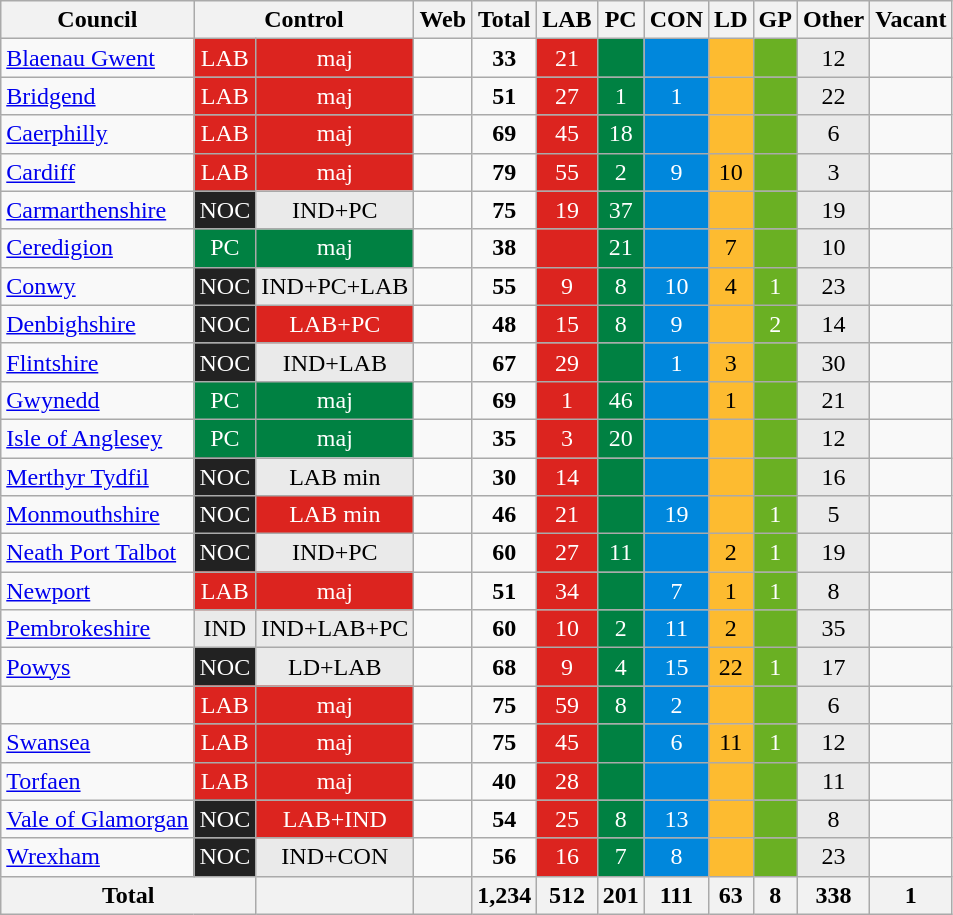<table class="wikitable sortable" style="text-align:center;">
<tr>
<th>Council</th>
<th colspan="2">Control</th>
<th>Web</th>
<th>Total</th>
<th>LAB</th>
<th>PC</th>
<th>CON</th>
<th>LD</th>
<th>GP</th>
<th>Other</th>
<th>Vacant</th>
</tr>
<tr>
<td style="background:default; text-align:left"><a href='#'>Blaenau Gwent</a></td>
<td style="color:white;background:#DC241f;">LAB</td>
<td style="color:white;background:#DC241f;">maj</td>
<td></td>
<td><strong>33</strong></td>
<td style="color:white; background:#DC241f;">21</td>
<td style="color:white; background:#008142;"></td>
<td style="color:white; background:#0087DC;"></td>
<td style="background:#FDBB30;"></td>
<td style="color:white; background:#6AB023;"></td>
<td style="background:#eaeaea;">12</td>
<td></td>
</tr>
<tr>
<td style="background:default; text-align:left"><a href='#'>Bridgend</a></td>
<td style="color:white; background:#DC241f;">LAB</td>
<td style="color:white; background:#DC241f;">maj</td>
<td></td>
<td><strong>51</strong></td>
<td style="color:white; background:#DC241f;">27</td>
<td style="color:white; background:#008142;">1</td>
<td style="color:white; background:#0087DC;">1</td>
<td style="background:#FDBB30;"></td>
<td style="color:white; background:#6AB023;"></td>
<td style="background:#eaeaea;">22</td>
<td></td>
</tr>
<tr>
<td style="background:default; text-align:left"><a href='#'>Caerphilly</a></td>
<td style="color:white; background:#DC241f;">LAB</td>
<td style="color:white; background:#DC241f;">maj</td>
<td></td>
<td><strong>69</strong></td>
<td style="color:white; background:#DC241f;">45</td>
<td style="color:white; background:#008142;">18</td>
<td style="color:white; background:#0087DC;"></td>
<td style="background:#FDBB30;"></td>
<td style="color:white; background:#6AB023;"></td>
<td style="background:#eaeaea;">6</td>
<td></td>
</tr>
<tr>
<td style="background:default; text-align:left"><a href='#'>Cardiff</a></td>
<td style="color:white; background:#DC241f;">LAB</td>
<td style="color:white; background:#DC241f;">maj</td>
<td></td>
<td><strong>79</strong></td>
<td style="color:white; background:#DC241f;">55</td>
<td style="color:white; background:#008142;">2</td>
<td style="color:white; background:#0087DC;">9</td>
<td style="background:#FDBB30;">10</td>
<td style="color:white; background:#6AB023;"></td>
<td style="background:#eaeaea;">3</td>
<td></td>
</tr>
<tr>
<td style="background:default; text-align:left"><a href='#'>Carmarthenshire</a></td>
<td style="color:white; background:#222222;">NOC</td>
<td style="color:black; background:#eaeaea;">IND+PC</td>
<td></td>
<td><strong>75</strong></td>
<td style="color:white; background:#DC241f;">19</td>
<td style="color:white; background:#008142;">37</td>
<td style="color:white; background:#0087DC;"></td>
<td style="background:#FDBB30;"></td>
<td style="color:white; background:#6AB023;"></td>
<td style="background:#eaeaea;">19</td>
<td></td>
</tr>
<tr>
<td style="background:default; text-align:left"><a href='#'>Ceredigion</a></td>
<td style="color:white; background:#008142">PC</td>
<td style="color:white; background:#008142;">maj</td>
<td></td>
<td><strong>38</strong></td>
<td style="color:white; background:#DC241f;"></td>
<td style="color:white; background:#008142;">21</td>
<td style="color:white; background:#0087DC;"></td>
<td style="background:#FDBB30;">7</td>
<td style="color:white; background:#6AB023;"></td>
<td style="background:#eaeaea;">10</td>
<td></td>
</tr>
<tr>
<td style="background:default; text-align:left"><a href='#'>Conwy</a></td>
<td style="color:white; background:#222222;">NOC</td>
<td style="color:black; background:#eaeaea;">IND+PC+LAB</td>
<td></td>
<td><strong>55</strong></td>
<td style="color:white; background:#DC241f;">9</td>
<td style="color:white; background:#008142;">8 </td>
<td style="color:white; background:#0087DC;">10</td>
<td style="background:#FDBB30;">4</td>
<td style="color:white; background:#6AB023;">1</td>
<td style="background:#eaeaea;">23</td>
<td></td>
</tr>
<tr>
<td style="background:default; text-align:left"><a href='#'>Denbighshire</a></td>
<td style="color:white; background:#222222;">NOC</td>
<td style="color:white; background:#DC241f;">LAB+PC</td>
<td></td>
<td><strong>48</strong></td>
<td style="color:white; background:#DC241f;">15</td>
<td style="color:white; background:#008142;">8</td>
<td style="color:white; background:#0087DC;">9</td>
<td style="background:#FDBB30;"></td>
<td style="color:white; background:#6AB023;">2</td>
<td style="background:#eaeaea;">14</td>
<td></td>
</tr>
<tr>
<td style="background:default; text-align:left"><a href='#'>Flintshire</a></td>
<td style="color:white; background:#222222;">NOC</td>
<td style="color:black; background:#eaeaea;">IND+LAB</td>
<td></td>
<td><strong>67</strong></td>
<td style="color:white; background:#DC241f;">29</td>
<td style="color:white; background:#008142;"></td>
<td style="color:white; background:#0087DC;">1</td>
<td style="background:#FDBB30;">3</td>
<td style="color:white; background:#6AB023;"></td>
<td style="background:#eaeaea;">30</td>
<td></td>
</tr>
<tr>
<td style="background:default; text-align:left"><a href='#'>Gwynedd</a></td>
<td style="color:white; background:#008142;">PC</td>
<td style="color:white; background:#008142;">maj</td>
<td></td>
<td><strong>69</strong></td>
<td style="color:white; background:#DC241f;">1</td>
<td style="color:white; background:#008142;">46</td>
<td style="color:white; background:#0087DC;"></td>
<td style="background:#FDBB30;">1</td>
<td style="color:white; background:#6AB023;"></td>
<td style="background:#eaeaea;">21</td>
<td></td>
</tr>
<tr>
<td style="background:default; text-align:left"><a href='#'>Isle of Anglesey</a></td>
<td style="color:white; background:#008142;">PC</td>
<td style="color:white; background:#008142;">maj</td>
<td></td>
<td><strong>35</strong></td>
<td style="color:white; background:#DC241f;">3</td>
<td style="color:white; background:#008142;">20</td>
<td style="color:white; background:#0087DC;"></td>
<td style="background:#FDBB30;"></td>
<td style="color:white; background:#6AB023;"></td>
<td style="background:#eaeaea;">12</td>
<td></td>
</tr>
<tr>
<td style="background:default; text-align:left"><a href='#'>Merthyr Tydfil</a></td>
<td style="color:white;background:#222222">NOC</td>
<td style="background:#eaeaea">LAB min</td>
<td></td>
<td><strong>30</strong></td>
<td style="color:white; background:#DC241f;">14</td>
<td style="color:white; background:#008142;"></td>
<td style="color:white; background:#0087DC;"></td>
<td style="background:#FDBB30;"></td>
<td style="color:white; background:#6AB023;"></td>
<td style="background:#eaeaea;">16</td>
<td></td>
</tr>
<tr>
<td style="background:default; text-align:left"><a href='#'>Monmouthshire</a></td>
<td style="color:white; background:#222222;">NOC</td>
<td style="color:white; background:#DC241f;">LAB min</td>
<td></td>
<td><strong>46</strong></td>
<td style="color:white; background:#DC241f;">21</td>
<td style="color:white; background:#008142;"></td>
<td style="color:white; background:#0087DC;">19</td>
<td style="background:#FDBB30;"></td>
<td style="color:white; background:#6AB023;">1</td>
<td style="background:#eaeaea;">5</td>
<td></td>
</tr>
<tr>
<td style="background:default; text-align:left"><a href='#'>Neath Port Talbot</a></td>
<td style="color:white; background:#222222;">NOC</td>
<td style="color:black; background:#eaeaea;">IND+PC</td>
<td></td>
<td><strong>60</strong></td>
<td style="color:white; background:#DC241f;">27</td>
<td style="color:white; background:#008142;">11</td>
<td style="color:white; background:#0087DC;"></td>
<td style="background:#FDBB30;">2</td>
<td style="color:white; background:#6AB023;">1</td>
<td style="background:#eaeaea;">19</td>
<td></td>
</tr>
<tr>
<td style="background:default; text-align:left"><a href='#'>Newport</a></td>
<td style="color:white; background:#DC241f;">LAB</td>
<td style="color:white; background:#DC241f;">maj</td>
<td></td>
<td><strong>51</strong></td>
<td style="color:white; background:#DC241f;">34</td>
<td style="color:white; background:#008142;"></td>
<td style="color:white; background:#0087DC;">7</td>
<td style="background:#FDBB30;">1</td>
<td style="color:white; background:#6AB023;">1</td>
<td style="background:#eaeaea;">8</td>
<td></td>
</tr>
<tr>
<td style="background:default; text-align:left"><a href='#'>Pembrokeshire</a></td>
<td style="background:#eaeaea;">IND</td>
<td style="background:#eaeaea;">IND+LAB+PC</td>
<td></td>
<td><strong>60</strong></td>
<td style="color:white; background:#DC241f;">10</td>
<td style="color:white; background:#008142;">2</td>
<td style="color:white; background:#0087DC;">11</td>
<td style="background:#FDBB30;">2</td>
<td style="color:white; background:#6AB023;"></td>
<td style="background:#eaeaea;">35</td>
<td></td>
</tr>
<tr>
<td style="background:default; text-align:left"><a href='#'>Powys</a></td>
<td style="color:white; background:#222222;">NOC</td>
<td style="background:#eaeaea;">LD+LAB</td>
<td></td>
<td><strong>68</strong></td>
<td style="color:white; background:#DC241f;">9</td>
<td style="color:white; background:#008142;">4</td>
<td style="color:white; background:#0087DC;">15</td>
<td style="background:#FDBB30;">22</td>
<td style="color:white; background:#6AB023;">1</td>
<td style="background:#eaeaea;">17</td>
<td></td>
</tr>
<tr>
<td style="background:default; text-align:left"></td>
<td style="color:white; background:#DC241f;">LAB</td>
<td style="color:white; background:#DC241f;">maj</td>
<td></td>
<td><strong>75</strong></td>
<td style="color:white; background:#DC241f;">59</td>
<td style="color:white; background:#008142;">8</td>
<td style="color:white; background:#0087DC;">2</td>
<td style="background:#FDBB30;"></td>
<td style="color:white; background:#6AB023;"></td>
<td style="background:#eaeaea;">6</td>
<td></td>
</tr>
<tr>
<td style="background:default; text-align:left"><a href='#'>Swansea</a></td>
<td style="color:white; background:#DC241f;">LAB</td>
<td style="color:white; background:#DC241f;">maj</td>
<td></td>
<td><strong>75</strong></td>
<td style="color:white; background:#DC241f;">45</td>
<td style="color:white; background:#008142;"></td>
<td style="color:white; background:#0087DC;">6</td>
<td style="background:#FDBB30;">11</td>
<td style="color:white; background:#6AB023;">1</td>
<td style="background:#eaeaea;">12</td>
<td></td>
</tr>
<tr>
<td style="background:default; text-align:left"><a href='#'>Torfaen</a></td>
<td style="color:white; background:#DC241f;">LAB</td>
<td style="color:white; background:#DC241f;">maj</td>
<td></td>
<td><strong>40</strong></td>
<td style="color:white; background:#DC241f;">28</td>
<td style="color:white; background:#008142;"></td>
<td style="color:white; background:#0087DC;"></td>
<td style="background:#FDBB30;"></td>
<td style="color:white; background:#6AB023;"></td>
<td style="background:#eaeaea;">11</td>
<td></td>
</tr>
<tr>
<td style="background:default; text-align:left"><a href='#'>Vale of Glamorgan</a></td>
<td style="color:white; background:#222222;">NOC</td>
<td style="color:white; background:#DC241f;">LAB+IND</td>
<td></td>
<td><strong>54</strong></td>
<td style="color:white; background:#DC241f;">25</td>
<td style="color:white; background:#008142;">8</td>
<td style="color:white; background:#0087DC;">13</td>
<td style="background:#FDBB30;"></td>
<td style="color:white; background:#6AB023;"></td>
<td style="background:#eaeaea;">8</td>
<td></td>
</tr>
<tr>
<td style="background:default; text-align:left"><a href='#'>Wrexham</a></td>
<td style="color:white; background:#222222;">NOC</td>
<td style="background:#eaeaea;">IND+CON</td>
<td></td>
<td><strong>56</strong></td>
<td style="color:white; background:#DC241f;">16</td>
<td style="color:white; background:#008142;">7</td>
<td style="color:white; background:#0087DC;">8</td>
<td style="background:#FDBB30;"></td>
<td style="color:white; background:#6AB023;"></td>
<td style="background:#eaeaea;">23</td>
<td></td>
</tr>
<tr>
<th colspan="2">Total</th>
<th></th>
<th></th>
<th>1,234</th>
<th>512</th>
<th>201</th>
<th>111</th>
<th>63</th>
<th>8</th>
<th>338</th>
<th>1</th>
</tr>
</table>
